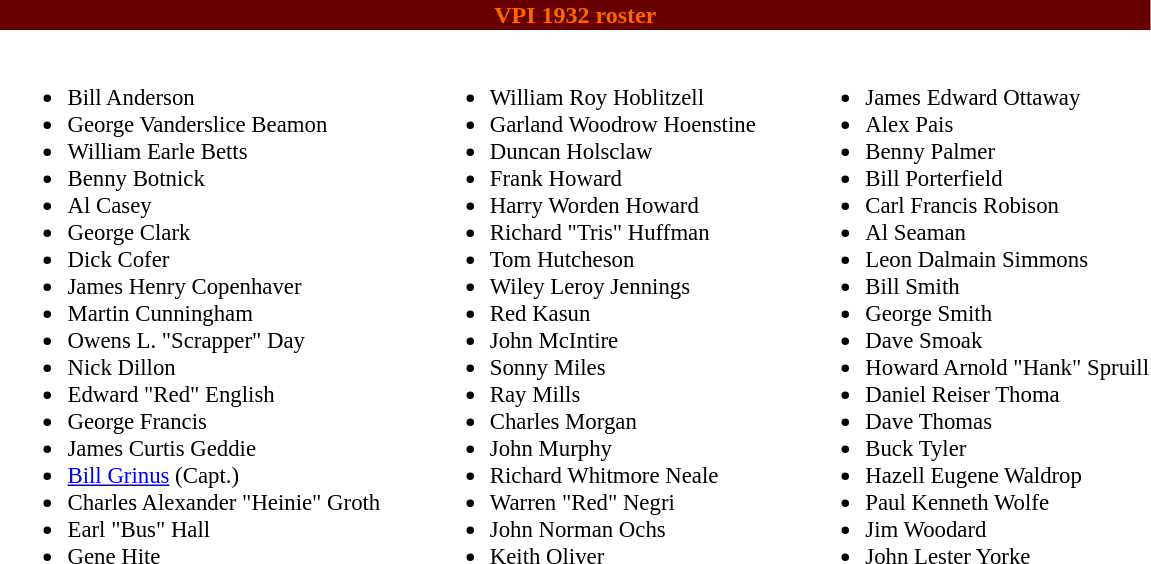<table class="toccolours" style="text-align: left;">
<tr>
<th colspan="9" style="background:#660000;color:#FF6600;text-align:center;"><span><strong>VPI 1932 roster</strong></span></th>
</tr>
<tr>
<td></td>
<td style="font-size:95%; vertical-align:top;"><br><ul><li>Bill Anderson</li><li>George Vanderslice Beamon</li><li>William Earle Betts</li><li>Benny Botnick</li><li>Al Casey</li><li>George Clark</li><li>Dick Cofer</li><li>James Henry Copenhaver</li><li>Martin Cunningham</li><li>Owens L. "Scrapper" Day</li><li>Nick Dillon</li><li>Edward "Red" English</li><li>George Francis</li><li>James Curtis Geddie</li><li><a href='#'>Bill Grinus</a> (Capt.)</li><li>Charles Alexander "Heinie" Groth</li><li>Earl "Bus" Hall</li><li>Gene Hite</li></ul></td>
<td style="width: 25px;"></td>
<td style="font-size:95%; vertical-align:top;"><br><ul><li>William Roy Hoblitzell</li><li>Garland Woodrow Hoenstine</li><li>Duncan Holsclaw</li><li>Frank Howard</li><li>Harry Worden Howard</li><li>Richard "Tris" Huffman</li><li>Tom Hutcheson</li><li>Wiley Leroy Jennings</li><li>Red Kasun</li><li>John McIntire</li><li>Sonny Miles</li><li>Ray Mills</li><li>Charles Morgan</li><li>John Murphy</li><li>Richard Whitmore Neale</li><li>Warren "Red" Negri</li><li>John Norman Ochs</li><li>Keith Oliver</li></ul></td>
<td style="width: 25px;"></td>
<td style="font-size:95%; vertical-align:top;"><br><ul><li>James Edward Ottaway</li><li>Alex Pais</li><li>Benny Palmer</li><li>Bill Porterfield</li><li>Carl Francis Robison</li><li>Al Seaman</li><li>Leon Dalmain Simmons</li><li>Bill Smith</li><li>George Smith</li><li>Dave Smoak</li><li>Howard Arnold "Hank" Spruill</li><li>Daniel Reiser Thoma</li><li>Dave Thomas</li><li>Buck Tyler</li><li>Hazell Eugene Waldrop</li><li>Paul Kenneth Wolfe</li><li>Jim Woodard</li><li>John Lester Yorke</li></ul></td>
</tr>
</table>
